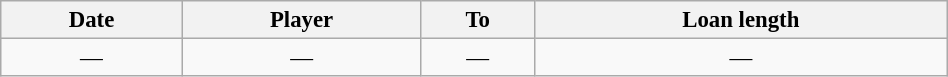<table class="wikitable" style="font-size:95%; width:50%">
<tr>
<th>Date</th>
<th>Player</th>
<th>To</th>
<th>Loan length</th>
</tr>
<tr>
<td align=center>—</td>
<td align=center>—</td>
<td align=center>—</td>
<td align=center>—</td>
</tr>
</table>
